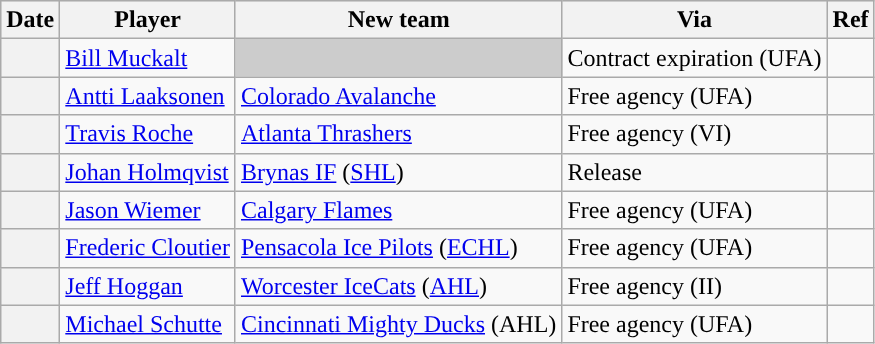<table class="wikitable plainrowheaders">
<tr style="background:#ddd; text-align:center;">
<th>Date</th>
<th>Player</th>
<th>New team</th>
<th>Via</th>
<th>Ref</th>
</tr>
<tr>
<th scope="row"></th>
<td><a href='#'>Bill Muckalt</a></td>
<td style="background:#ccc"></td>
<td>Contract expiration (UFA)</td>
<td></td>
</tr>
<tr>
<th scope="row"></th>
<td><a href='#'>Antti Laaksonen</a></td>
<td><a href='#'>Colorado Avalanche</a></td>
<td>Free agency (UFA)</td>
<td></td>
</tr>
<tr>
<th scope="row"></th>
<td><a href='#'>Travis Roche</a></td>
<td><a href='#'>Atlanta Thrashers</a></td>
<td>Free agency (VI)</td>
<td></td>
</tr>
<tr>
<th scope="row"></th>
<td><a href='#'>Johan Holmqvist</a></td>
<td><a href='#'>Brynas IF</a> (<a href='#'>SHL</a>)</td>
<td>Release</td>
<td></td>
</tr>
<tr>
<th scope="row"></th>
<td><a href='#'>Jason Wiemer</a></td>
<td><a href='#'>Calgary Flames</a></td>
<td>Free agency (UFA)</td>
<td></td>
</tr>
<tr>
<th scope="row"></th>
<td><a href='#'>Frederic Cloutier</a></td>
<td><a href='#'>Pensacola Ice Pilots</a> (<a href='#'>ECHL</a>)</td>
<td>Free agency (UFA)</td>
<td></td>
</tr>
<tr>
<th scope="row"></th>
<td><a href='#'>Jeff Hoggan</a></td>
<td><a href='#'>Worcester IceCats</a> (<a href='#'>AHL</a>)</td>
<td>Free agency (II)</td>
<td></td>
</tr>
<tr>
<th scope="row"></th>
<td><a href='#'>Michael Schutte</a></td>
<td><a href='#'>Cincinnati Mighty Ducks</a> (AHL)</td>
<td>Free agency (UFA)</td>
<td></td>
</tr>
</table>
